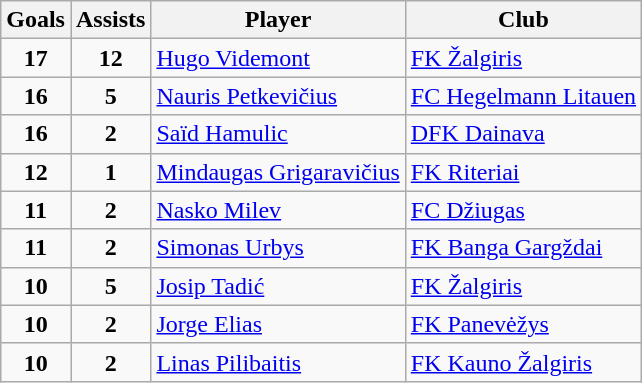<table class="wikitable" style="text-size: 95%;">
<tr>
<th>Goals</th>
<th>Assists</th>
<th>Player</th>
<th>Club</th>
</tr>
<tr>
<td style="text-align: center;"><strong>17</strong></td>
<td style="text-align: center;"><strong>12</strong></td>
<td> <a href='#'>Hugo Videmont</a></td>
<td><a href='#'>FK Žalgiris</a></td>
</tr>
<tr>
<td style="text-align: center;"><strong>16</strong></td>
<td style="text-align: center;"><strong>5</strong></td>
<td> <a href='#'>Nauris Petkevičius</a></td>
<td><a href='#'>FC Hegelmann Litauen</a></td>
</tr>
<tr>
<td style="text-align: center;"><strong>16</strong></td>
<td style="text-align: center;"><strong>2</strong></td>
<td> <a href='#'>Saïd Hamulic</a></td>
<td><a href='#'>DFK Dainava</a></td>
</tr>
<tr>
<td style="text-align: center;"><strong>12</strong></td>
<td style="text-align: center;"><strong>1</strong></td>
<td> <a href='#'>Mindaugas Grigaravičius</a></td>
<td><a href='#'>FK Riteriai</a></td>
</tr>
<tr>
<td style="text-align: center;"><strong>11</strong></td>
<td style="text-align: center;"><strong>2</strong></td>
<td> <a href='#'>Nasko Milev</a></td>
<td><a href='#'>FC Džiugas</a></td>
</tr>
<tr>
<td style="text-align: center;"><strong>11</strong></td>
<td style="text-align: center;"><strong>2</strong></td>
<td> <a href='#'>Simonas Urbys</a></td>
<td><a href='#'>FK Banga Gargždai</a></td>
</tr>
<tr>
<td style="text-align: center;"><strong>10</strong></td>
<td style="text-align: center;"><strong>5</strong></td>
<td> <a href='#'>Josip Tadić</a></td>
<td><a href='#'>FK Žalgiris</a></td>
</tr>
<tr>
<td style="text-align: center;"><strong>10</strong></td>
<td style="text-align: center;"><strong>2</strong></td>
<td> <a href='#'>Jorge Elias</a></td>
<td><a href='#'>FK Panevėžys</a></td>
</tr>
<tr>
<td style="text-align: center;"><strong>10</strong></td>
<td style="text-align: center;"><strong>2</strong></td>
<td> <a href='#'>Linas Pilibaitis</a></td>
<td><a href='#'>FK Kauno Žalgiris</a></td>
</tr>
</table>
